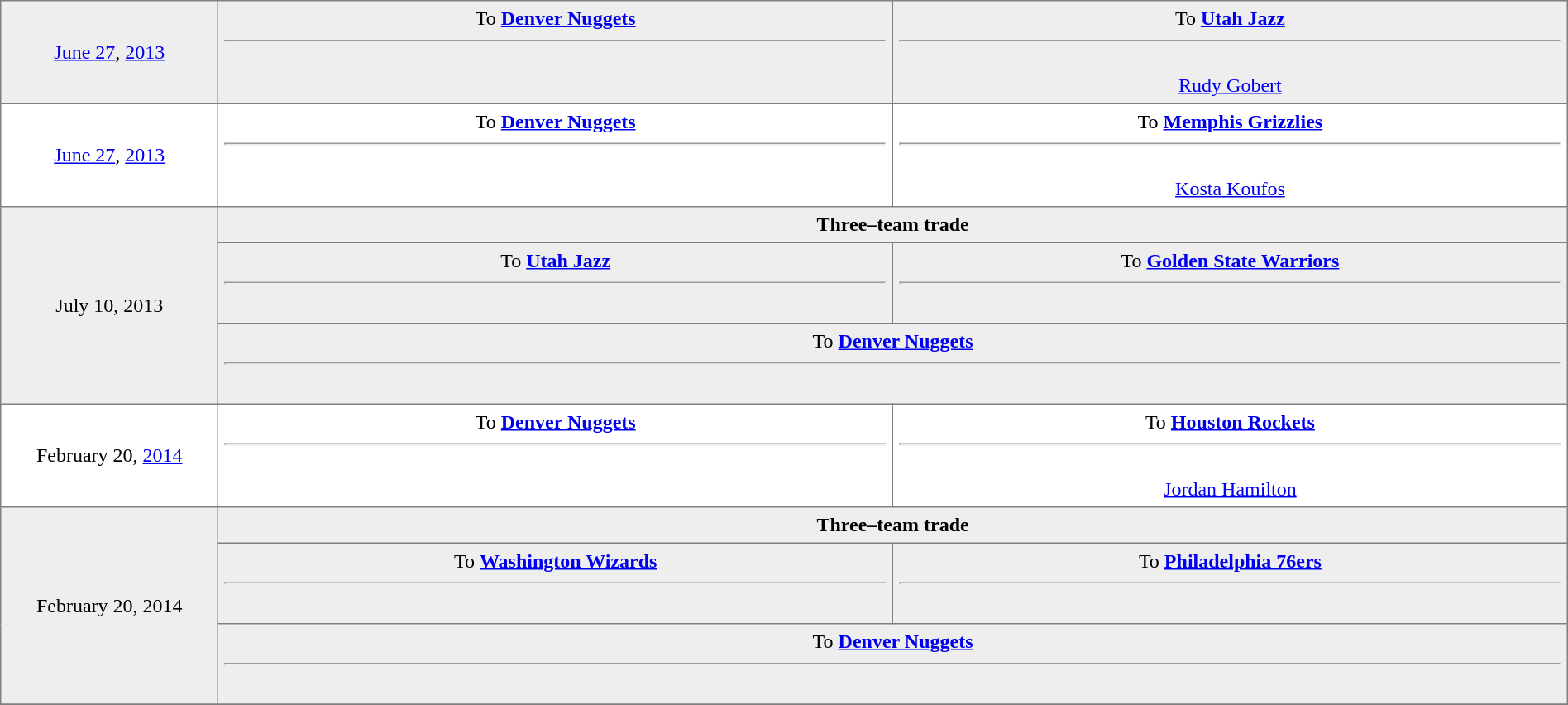<table border="1" style="border-collapse:collapse; text-align:center; width:100%;"  cellpadding="5">
<tr style="background:#eee;">
<td style="width:10%"><a href='#'>June 27</a>, <a href='#'>2013</a><br></td>
<td style="width:31%; vertical-align:top;">To <strong><a href='#'>Denver Nuggets</a></strong><hr><br></td>
<td style="width:31%; vertical-align:top;">To <strong><a href='#'>Utah Jazz</a></strong><hr><br> <a href='#'>Rudy Gobert</a></td>
</tr>
<tr>
<td style="width:10%"><a href='#'>June 27</a>, <a href='#'>2013</a><br></td>
<td style="width:31%; vertical-align:top;">To <strong><a href='#'>Denver Nuggets</a></strong><hr><br></td>
<td style="width:31%; vertical-align:top;">To <strong><a href='#'>Memphis Grizzlies</a></strong><hr><br> <a href='#'>Kosta Koufos</a></td>
</tr>
<tr style="background:#eee;">
<td rowspan=3>July 10, 2013</td>
<td colspan=2><strong>Three–team trade</strong></td>
</tr>
<tr style="background:#eee;">
<td align="width:31%" valign="top">To <strong><a href='#'>Utah Jazz</a></strong><hr><br></td>
<td align="width:31%" valign="top">To <strong><a href='#'>Golden State Warriors</a></strong><hr><br></td>
</tr>
<tr style="background:#eee;">
<td colspan="2" align="center" valign="top">To <strong><a href='#'>Denver Nuggets</a></strong><hr><br></td>
</tr>
<tr>
<td style="width:10%">February 20, <a href='#'>2014</a><br></td>
<td style="width:31%; vertical-align:top;">To <strong><a href='#'>Denver Nuggets</a></strong><hr><br></td>
<td style="width:31%; vertical-align:top;">To <strong><a href='#'>Houston Rockets</a></strong><hr><br> <a href='#'>Jordan Hamilton</a></td>
</tr>
<tr style="background:#eee;">
<td rowspan=3>February 20, 2014</td>
<td colspan=2><strong>Three–team trade</strong></td>
</tr>
<tr style="background:#eee;">
<td align="width:31%" valign="top">To <strong><a href='#'>Washington Wizards</a></strong><hr><br></td>
<td align="width:31%" valign="top">To <strong><a href='#'>Philadelphia 76ers</a></strong><hr><br></td>
</tr>
<tr style="background:#eee;">
<td colspan="2" align="center" valign="top">To <strong><a href='#'>Denver Nuggets</a></strong><hr><br></td>
</tr>
<tr>
</tr>
</table>
